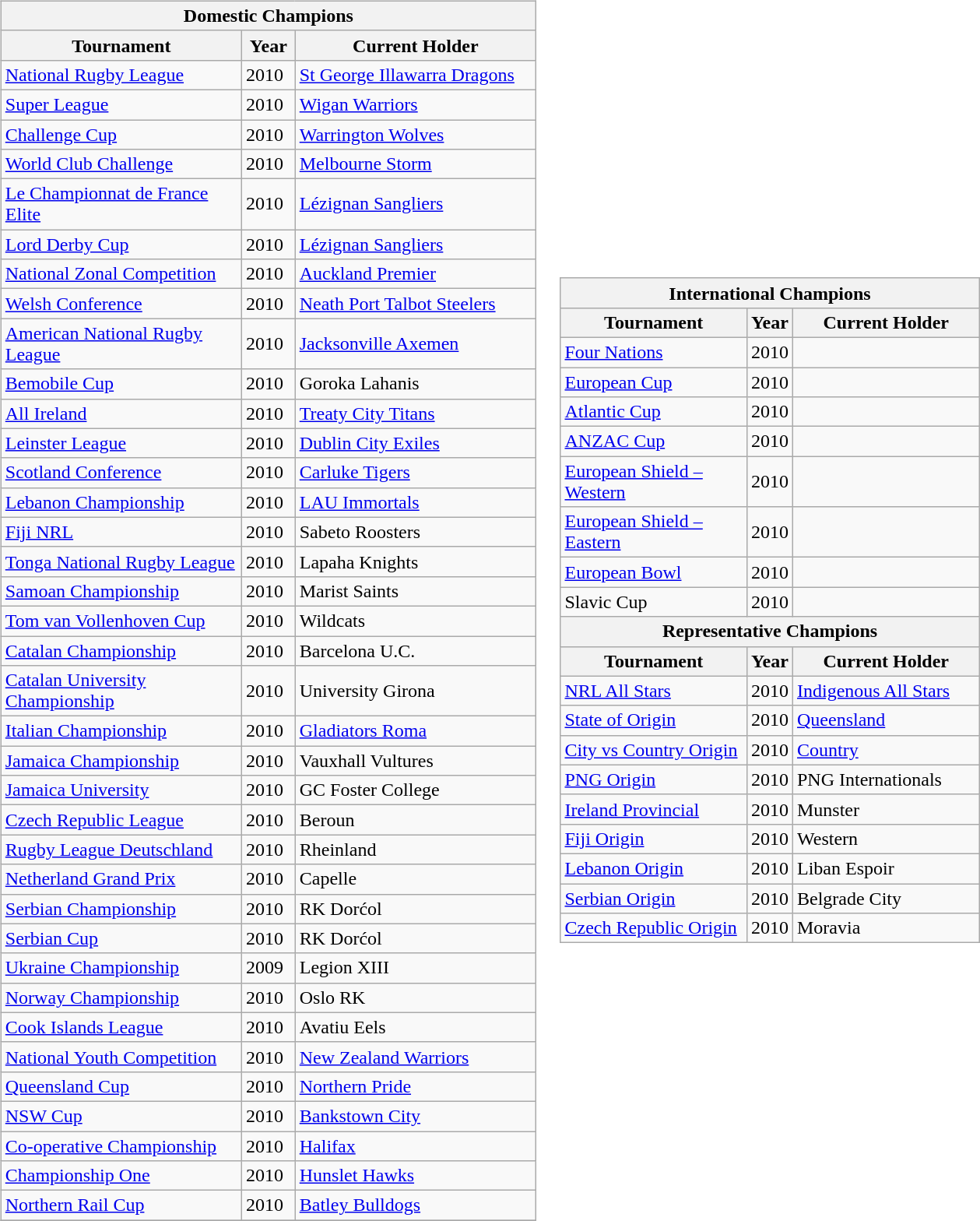<table>
<tr>
<td><br><table class="wikitable" align="center">
<tr>
<th colspan="4">Domestic Champions</th>
</tr>
<tr>
<th width=45%>Tournament</th>
<th width=10%>Year</th>
<th width=45%>Current Holder</th>
</tr>
<tr>
<td><a href='#'>National Rugby League</a></td>
<td>2010</td>
<td> <a href='#'>St George Illawarra Dragons</a></td>
</tr>
<tr>
<td><a href='#'>Super League</a></td>
<td>2010</td>
<td> <a href='#'>Wigan Warriors</a></td>
</tr>
<tr>
<td><a href='#'>Challenge Cup</a></td>
<td>2010</td>
<td> <a href='#'>Warrington Wolves</a></td>
</tr>
<tr>
<td><a href='#'>World Club Challenge</a></td>
<td>2010</td>
<td> <a href='#'>Melbourne Storm</a></td>
</tr>
<tr>
<td><a href='#'>Le Championnat de France Elite</a></td>
<td>2010</td>
<td> <a href='#'>Lézignan Sangliers</a></td>
</tr>
<tr>
<td><a href='#'>Lord Derby Cup</a></td>
<td>2010</td>
<td> <a href='#'>Lézignan Sangliers</a></td>
</tr>
<tr>
<td><a href='#'>National Zonal Competition</a></td>
<td>2010</td>
<td> <a href='#'>Auckland Premier</a></td>
</tr>
<tr>
<td><a href='#'>Welsh Conference</a></td>
<td>2010</td>
<td> <a href='#'>Neath Port Talbot Steelers</a></td>
</tr>
<tr>
<td><a href='#'>American National Rugby League</a></td>
<td>2010</td>
<td> <a href='#'>Jacksonville Axemen</a></td>
</tr>
<tr>
<td><a href='#'>Bemobile Cup</a></td>
<td>2010</td>
<td>Goroka Lahanis</td>
</tr>
<tr>
<td><a href='#'>All Ireland</a></td>
<td>2010</td>
<td><a href='#'>Treaty City Titans</a></td>
</tr>
<tr>
<td><a href='#'>Leinster League</a></td>
<td>2010</td>
<td><a href='#'>Dublin City Exiles</a></td>
</tr>
<tr>
<td><a href='#'>Scotland Conference</a></td>
<td>2010</td>
<td> <a href='#'>Carluke Tigers</a></td>
</tr>
<tr>
<td><a href='#'>Lebanon Championship</a></td>
<td>2010</td>
<td> <a href='#'>LAU Immortals</a></td>
</tr>
<tr>
<td><a href='#'>Fiji NRL</a></td>
<td>2010</td>
<td>Sabeto Roosters</td>
</tr>
<tr>
<td><a href='#'>Tonga National Rugby League</a></td>
<td>2010</td>
<td>Lapaha Knights</td>
</tr>
<tr>
<td><a href='#'>Samoan Championship</a></td>
<td>2010</td>
<td>Marist Saints</td>
</tr>
<tr>
<td><a href='#'>Tom van Vollenhoven Cup</a></td>
<td>2010</td>
<td>Wildcats</td>
</tr>
<tr>
<td><a href='#'>Catalan Championship</a></td>
<td>2010</td>
<td>Barcelona U.C.</td>
</tr>
<tr>
<td><a href='#'>Catalan University Championship</a></td>
<td>2010</td>
<td>University Girona</td>
</tr>
<tr>
<td><a href='#'>Italian Championship</a></td>
<td>2010</td>
<td><a href='#'>Gladiators Roma</a></td>
</tr>
<tr>
<td><a href='#'>Jamaica Championship</a></td>
<td>2010</td>
<td>Vauxhall Vultures</td>
</tr>
<tr>
<td><a href='#'>Jamaica University</a></td>
<td>2010</td>
<td>GC Foster College</td>
</tr>
<tr>
<td><a href='#'>Czech Republic League</a></td>
<td>2010</td>
<td>Beroun</td>
</tr>
<tr>
<td><a href='#'>Rugby League Deutschland</a></td>
<td>2010</td>
<td>Rheinland</td>
</tr>
<tr>
<td><a href='#'>Netherland Grand Prix</a></td>
<td>2010</td>
<td>Capelle</td>
</tr>
<tr>
<td><a href='#'>Serbian Championship</a></td>
<td>2010</td>
<td>RK Dorćol</td>
</tr>
<tr>
<td><a href='#'>Serbian Cup</a></td>
<td>2010</td>
<td>RK Dorćol</td>
</tr>
<tr>
<td><a href='#'>Ukraine Championship</a></td>
<td>2009</td>
<td>Legion XIII</td>
</tr>
<tr>
<td><a href='#'>Norway Championship</a></td>
<td>2010</td>
<td>Oslo RK</td>
</tr>
<tr>
<td><a href='#'>Cook Islands League</a></td>
<td>2010</td>
<td>Avatiu Eels</td>
</tr>
<tr>
<td><a href='#'>National Youth Competition</a></td>
<td>2010</td>
<td> <a href='#'>New Zealand Warriors</a></td>
</tr>
<tr>
<td><a href='#'>Queensland Cup</a></td>
<td>2010</td>
<td> <a href='#'>Northern Pride</a></td>
</tr>
<tr>
<td><a href='#'>NSW Cup</a></td>
<td>2010</td>
<td> <a href='#'>Bankstown City</a></td>
</tr>
<tr>
<td><a href='#'>Co-operative Championship</a></td>
<td>2010</td>
<td> <a href='#'>Halifax</a></td>
</tr>
<tr>
<td><a href='#'>Championship One</a></td>
<td>2010</td>
<td> <a href='#'>Hunslet Hawks</a></td>
</tr>
<tr>
<td><a href='#'>Northern Rail Cup</a></td>
<td>2010</td>
<td> <a href='#'>Batley Bulldogs</a></td>
</tr>
<tr>
</tr>
</table>
</td>
<td><br><table class="wikitable" align="center">
<tr>
<th colspan="4">International Champions</th>
</tr>
<tr>
<th width=45%>Tournament</th>
<th width=10%>Year</th>
<th width=45%>Current Holder</th>
</tr>
<tr>
<td><a href='#'>Four Nations</a></td>
<td>2010</td>
<td></td>
</tr>
<tr>
<td><a href='#'>European Cup</a></td>
<td>2010</td>
<td></td>
</tr>
<tr>
<td><a href='#'>Atlantic Cup</a></td>
<td>2010</td>
<td></td>
</tr>
<tr>
<td><a href='#'>ANZAC Cup</a></td>
<td>2010</td>
<td></td>
</tr>
<tr>
<td><a href='#'>European Shield – Western</a></td>
<td>2010</td>
<td></td>
</tr>
<tr>
<td><a href='#'>European Shield – Eastern</a></td>
<td>2010</td>
<td></td>
</tr>
<tr>
<td><a href='#'>European Bowl</a></td>
<td>2010</td>
<td></td>
</tr>
<tr>
<td>Slavic Cup</td>
<td>2010</td>
<td></td>
</tr>
<tr>
<th colspan="4">Representative Champions</th>
</tr>
<tr>
<th width=45%>Tournament</th>
<th width=10%>Year</th>
<th width=45%>Current Holder</th>
</tr>
<tr>
<td><a href='#'>NRL All Stars</a></td>
<td>2010</td>
<td> <a href='#'>Indigenous All Stars</a></td>
</tr>
<tr>
<td><a href='#'>State of Origin</a></td>
<td>2010</td>
<td> <a href='#'>Queensland</a></td>
</tr>
<tr>
<td><a href='#'>City vs Country Origin</a></td>
<td>2010</td>
<td> <a href='#'>Country</a></td>
</tr>
<tr>
<td><a href='#'>PNG Origin</a></td>
<td>2010</td>
<td>PNG Internationals</td>
</tr>
<tr>
<td><a href='#'>Ireland Provincial</a></td>
<td>2010</td>
<td>Munster</td>
</tr>
<tr>
<td><a href='#'>Fiji Origin</a></td>
<td>2010</td>
<td>Western</td>
</tr>
<tr>
<td><a href='#'>Lebanon Origin</a></td>
<td>2010</td>
<td>Liban Espoir</td>
</tr>
<tr>
<td><a href='#'>Serbian Origin</a></td>
<td>2010</td>
<td>Belgrade City</td>
</tr>
<tr>
<td><a href='#'>Czech Republic Origin</a></td>
<td>2010</td>
<td>Moravia</td>
</tr>
</table>
</td>
</tr>
</table>
